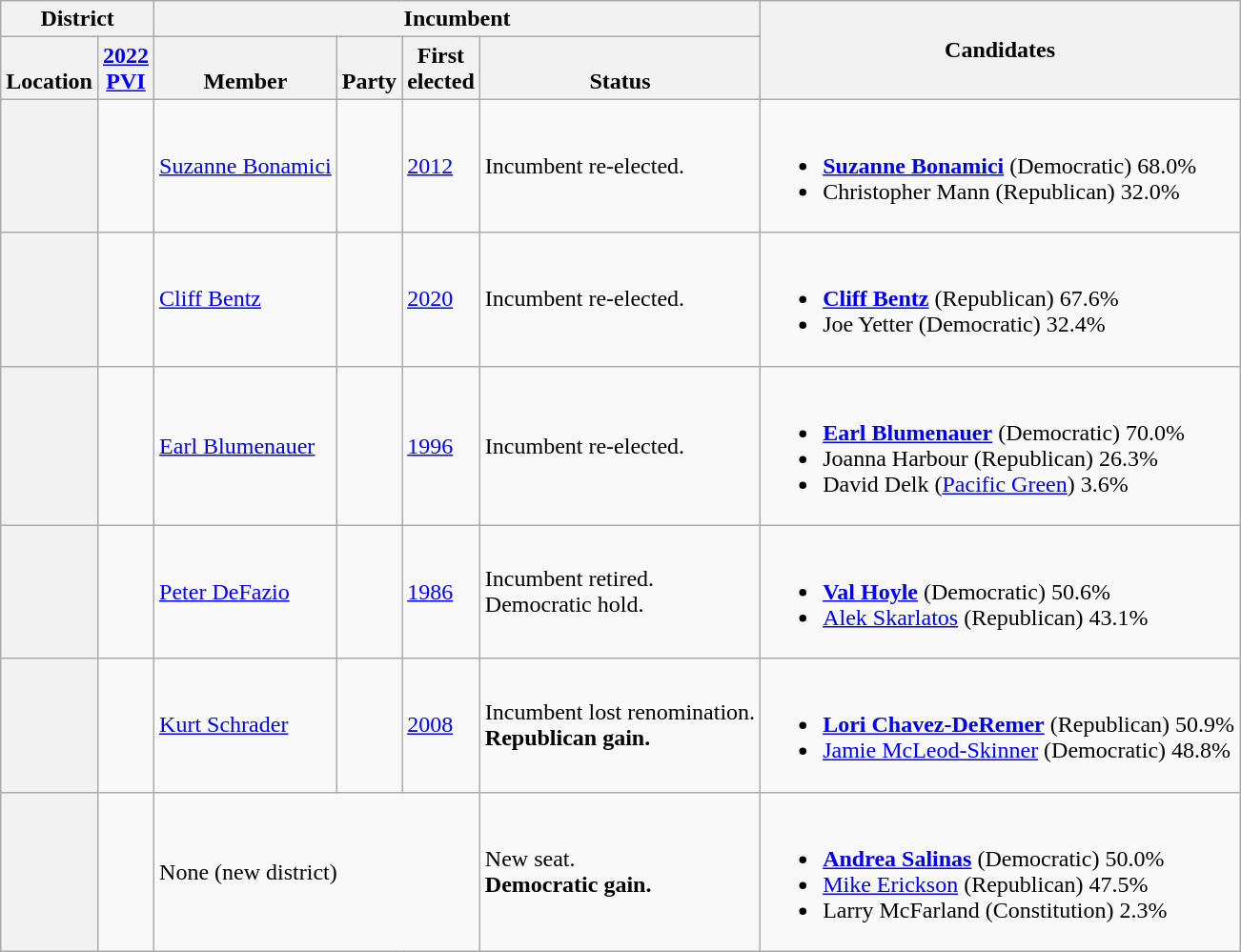<table class="wikitable sortable">
<tr>
<th colspan=2>District</th>
<th colspan=4>Incumbent</th>
<th rowspan=2 class="unsortable">Candidates</th>
</tr>
<tr valign=bottom>
<th>Location</th>
<th><a href='#'>2022<br>PVI</a></th>
<th>Member</th>
<th>Party</th>
<th>First<br>elected</th>
<th>Status</th>
</tr>
<tr>
<th></th>
<td></td>
<td><a href='#'>Suzanne Bonamici</a></td>
<td></td>
<td><a href='#'>2012 </a></td>
<td>Incumbent re-elected.</td>
<td nowrap><br><ul><li> <strong><a href='#'>Suzanne Bonamici</a></strong> (Democratic) 68.0%</li><li>Christopher Mann (Republican) 32.0%</li></ul></td>
</tr>
<tr>
<th></th>
<td></td>
<td><a href='#'>Cliff Bentz</a></td>
<td></td>
<td><a href='#'>2020</a></td>
<td>Incumbent re-elected.</td>
<td nowrap><br><ul><li> <strong><a href='#'>Cliff Bentz</a></strong> (Republican) 67.6%</li><li>Joe Yetter (Democratic) 32.4%</li></ul></td>
</tr>
<tr>
<th></th>
<td></td>
<td><a href='#'>Earl Blumenauer</a></td>
<td></td>
<td><a href='#'>1996 </a></td>
<td>Incumbent re-elected.</td>
<td nowrap><br><ul><li> <strong><a href='#'>Earl Blumenauer</a></strong> (Democratic) 70.0%</li><li>Joanna Harbour (Republican) 26.3%</li><li>David Delk (<a href='#'>Pacific Green</a>) 3.6%</li></ul></td>
</tr>
<tr>
<th></th>
<td></td>
<td><a href='#'>Peter DeFazio</a></td>
<td></td>
<td><a href='#'>1986</a></td>
<td>Incumbent retired.<br>Democratic hold.</td>
<td nowrap><br><ul><li> <strong><a href='#'>Val Hoyle</a></strong> (Democratic) 50.6%</li><li><a href='#'>Alek Skarlatos</a> (Republican) 43.1%</li></ul></td>
</tr>
<tr>
<th></th>
<td></td>
<td><a href='#'>Kurt Schrader</a></td>
<td></td>
<td><a href='#'>2008</a></td>
<td>Incumbent lost renomination.<br><strong>Republican gain.</strong></td>
<td nowrap><br><ul><li> <strong><a href='#'>Lori Chavez-DeRemer</a></strong> (Republican) 50.9%</li><li><a href='#'>Jamie McLeod-Skinner</a> (Democratic) 48.8%</li></ul></td>
</tr>
<tr>
<th></th>
<td></td>
<td colspan=3>None (new district)</td>
<td>New seat.<br><strong>Democratic gain.</strong></td>
<td nowrap><br><ul><li> <strong><a href='#'>Andrea Salinas</a></strong> (Democratic) 50.0%</li><li><a href='#'>Mike Erickson</a> (Republican) 47.5%</li><li>Larry McFarland (Constitution) 2.3%</li></ul></td>
</tr>
</table>
